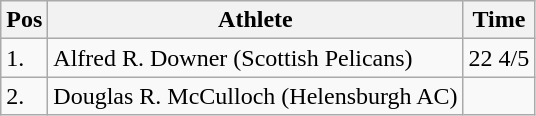<table class="wikitable">
<tr>
<th>Pos</th>
<th>Athlete</th>
<th>Time</th>
</tr>
<tr>
<td>1.</td>
<td>Alfred R. Downer (Scottish Pelicans)</td>
<td>22 4/5</td>
</tr>
<tr>
<td>2.</td>
<td>Douglas R. McCulloch (Helensburgh AC)</td>
<td></td>
</tr>
</table>
